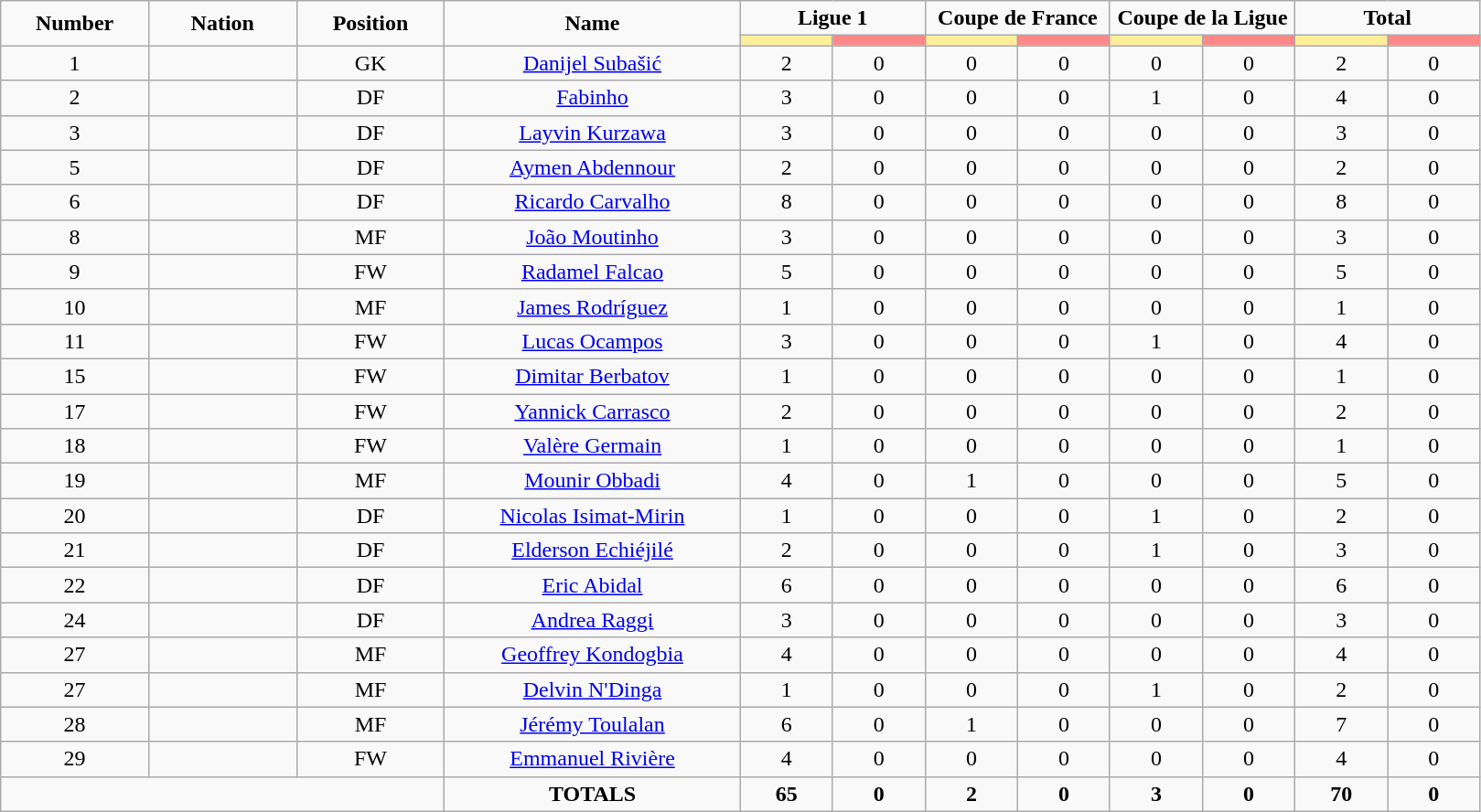<table class="wikitable" style="font-size: 100%; text-align: center;">
<tr>
<td rowspan="2" width="10%" align="center"><strong>Number</strong></td>
<td rowspan="2" width="10%" align="center"><strong>Nation</strong></td>
<td rowspan="2" width="10%" align="center"><strong>Position</strong></td>
<td rowspan="2" width="20%" align="center"><strong>Name</strong></td>
<td colspan="2" align="center"><strong>Ligue 1</strong></td>
<td colspan="2" align="center"><strong>Coupe de France</strong></td>
<td colspan="2" align="center"><strong>Coupe de la Ligue</strong></td>
<td colspan="2" align="center"><strong>Total</strong></td>
</tr>
<tr>
<th width=60 style="background: #FFEE99"></th>
<th width=60 style="background: #FF8888"></th>
<th width=60 style="background: #FFEE99"></th>
<th width=60 style="background: #FF8888"></th>
<th width=60 style="background: #FFEE99"></th>
<th width=60 style="background: #FF8888"></th>
<th width=60 style="background: #FFEE99"></th>
<th width=60 style="background: #FF8888"></th>
</tr>
<tr>
<td>1</td>
<td></td>
<td>GK</td>
<td><a href='#'>Danijel Subašić</a></td>
<td>2</td>
<td>0</td>
<td>0</td>
<td>0</td>
<td>0</td>
<td>0</td>
<td>2</td>
<td>0</td>
</tr>
<tr>
<td>2</td>
<td></td>
<td>DF</td>
<td><a href='#'>Fabinho</a></td>
<td>3</td>
<td>0</td>
<td>0</td>
<td>0</td>
<td>1</td>
<td>0</td>
<td>4</td>
<td>0</td>
</tr>
<tr>
<td>3</td>
<td></td>
<td>DF</td>
<td><a href='#'>Layvin Kurzawa</a></td>
<td>3</td>
<td>0</td>
<td>0</td>
<td>0</td>
<td>0</td>
<td>0</td>
<td>3</td>
<td>0</td>
</tr>
<tr>
<td>5</td>
<td></td>
<td>DF</td>
<td><a href='#'>Aymen Abdennour</a></td>
<td>2</td>
<td>0</td>
<td>0</td>
<td>0</td>
<td>0</td>
<td>0</td>
<td>2</td>
<td>0</td>
</tr>
<tr>
<td>6</td>
<td></td>
<td>DF</td>
<td><a href='#'>Ricardo Carvalho</a></td>
<td>8</td>
<td>0</td>
<td>0</td>
<td>0</td>
<td>0</td>
<td>0</td>
<td>8</td>
<td>0</td>
</tr>
<tr>
<td>8</td>
<td></td>
<td>MF</td>
<td><a href='#'>João Moutinho</a></td>
<td>3</td>
<td>0</td>
<td>0</td>
<td>0</td>
<td>0</td>
<td>0</td>
<td>3</td>
<td>0</td>
</tr>
<tr>
<td>9</td>
<td></td>
<td>FW</td>
<td><a href='#'>Radamel Falcao</a></td>
<td>5</td>
<td>0</td>
<td>0</td>
<td>0</td>
<td>0</td>
<td>0</td>
<td>5</td>
<td>0</td>
</tr>
<tr>
<td>10</td>
<td></td>
<td>MF</td>
<td><a href='#'>James Rodríguez</a></td>
<td>1</td>
<td>0</td>
<td>0</td>
<td>0</td>
<td>0</td>
<td>0</td>
<td>1</td>
<td>0</td>
</tr>
<tr>
<td>11</td>
<td></td>
<td>FW</td>
<td><a href='#'>Lucas Ocampos</a></td>
<td>3</td>
<td>0</td>
<td>0</td>
<td>0</td>
<td>1</td>
<td>0</td>
<td>4</td>
<td>0</td>
</tr>
<tr>
<td>15</td>
<td></td>
<td>FW</td>
<td><a href='#'>Dimitar Berbatov</a></td>
<td>1</td>
<td>0</td>
<td>0</td>
<td>0</td>
<td>0</td>
<td>0</td>
<td>1</td>
<td>0</td>
</tr>
<tr>
<td>17</td>
<td></td>
<td>FW</td>
<td><a href='#'>Yannick Carrasco</a></td>
<td>2</td>
<td>0</td>
<td>0</td>
<td>0</td>
<td>0</td>
<td>0</td>
<td>2</td>
<td>0</td>
</tr>
<tr>
<td>18</td>
<td></td>
<td>FW</td>
<td><a href='#'>Valère Germain</a></td>
<td>1</td>
<td>0</td>
<td>0</td>
<td>0</td>
<td>0</td>
<td>0</td>
<td>1</td>
<td>0</td>
</tr>
<tr>
<td>19</td>
<td></td>
<td>MF</td>
<td><a href='#'>Mounir Obbadi</a></td>
<td>4</td>
<td>0</td>
<td>1</td>
<td>0</td>
<td>0</td>
<td>0</td>
<td>5</td>
<td>0</td>
</tr>
<tr>
<td>20</td>
<td></td>
<td>DF</td>
<td><a href='#'>Nicolas Isimat-Mirin</a></td>
<td>1</td>
<td>0</td>
<td>0</td>
<td>0</td>
<td>1</td>
<td>0</td>
<td>2</td>
<td>0</td>
</tr>
<tr>
<td>21</td>
<td></td>
<td>DF</td>
<td><a href='#'>Elderson Echiéjilé</a></td>
<td>2</td>
<td>0</td>
<td>0</td>
<td>0</td>
<td>1</td>
<td>0</td>
<td>3</td>
<td>0</td>
</tr>
<tr>
<td>22</td>
<td></td>
<td>DF</td>
<td><a href='#'>Eric Abidal</a></td>
<td>6</td>
<td>0</td>
<td>0</td>
<td>0</td>
<td>0</td>
<td>0</td>
<td>6</td>
<td>0</td>
</tr>
<tr>
<td>24</td>
<td></td>
<td>DF</td>
<td><a href='#'>Andrea Raggi</a></td>
<td>3</td>
<td>0</td>
<td>0</td>
<td>0</td>
<td>0</td>
<td>0</td>
<td>3</td>
<td>0</td>
</tr>
<tr>
<td>27</td>
<td></td>
<td>MF</td>
<td><a href='#'>Geoffrey Kondogbia</a></td>
<td>4</td>
<td>0</td>
<td>0</td>
<td>0</td>
<td>0</td>
<td>0</td>
<td>4</td>
<td>0</td>
</tr>
<tr>
<td>27</td>
<td></td>
<td>MF</td>
<td><a href='#'>Delvin N'Dinga</a></td>
<td>1</td>
<td>0</td>
<td>0</td>
<td>0</td>
<td>1</td>
<td>0</td>
<td>2</td>
<td>0</td>
</tr>
<tr>
<td>28</td>
<td></td>
<td>MF</td>
<td><a href='#'>Jérémy Toulalan</a></td>
<td>6</td>
<td>0</td>
<td>1</td>
<td>0</td>
<td>0</td>
<td>0</td>
<td>7</td>
<td>0</td>
</tr>
<tr>
<td>29</td>
<td></td>
<td>FW</td>
<td><a href='#'>Emmanuel Rivière</a></td>
<td>4</td>
<td>0</td>
<td>0</td>
<td>0</td>
<td>0</td>
<td>0</td>
<td>4</td>
<td>0</td>
</tr>
<tr>
<td colspan="3"></td>
<td><strong>TOTALS</strong></td>
<td><strong>65</strong></td>
<td><strong>0</strong></td>
<td><strong>2</strong></td>
<td><strong>0</strong></td>
<td><strong>3</strong></td>
<td><strong>0</strong></td>
<td><strong>70</strong></td>
<td><strong>0</strong></td>
</tr>
</table>
